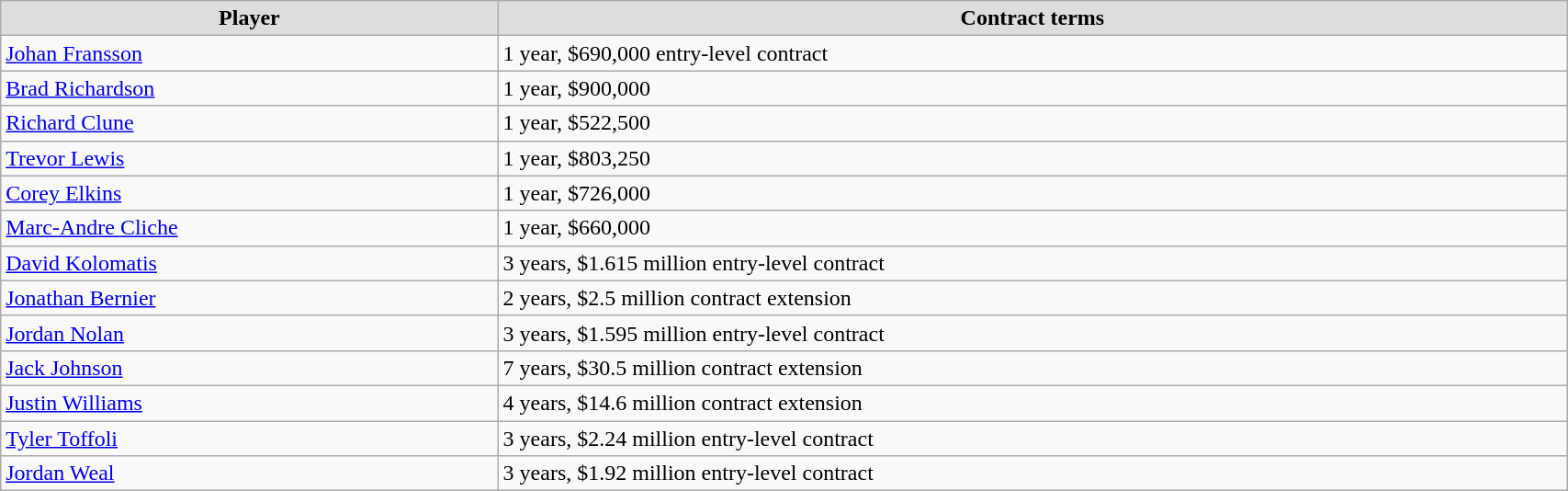<table class="wikitable" style="width:90%;">
<tr style="text-align:center; background:#ddd;">
<td><strong>Player</strong></td>
<td><strong>Contract terms</strong></td>
</tr>
<tr>
<td><a href='#'>Johan Fransson</a></td>
<td>1 year, $690,000 entry-level contract</td>
</tr>
<tr>
<td><a href='#'>Brad Richardson</a></td>
<td>1 year, $900,000</td>
</tr>
<tr>
<td><a href='#'>Richard Clune</a></td>
<td>1 year, $522,500</td>
</tr>
<tr>
<td><a href='#'>Trevor Lewis</a></td>
<td>1 year, $803,250</td>
</tr>
<tr>
<td><a href='#'>Corey Elkins</a></td>
<td>1 year, $726,000</td>
</tr>
<tr>
<td><a href='#'>Marc-Andre Cliche</a></td>
<td>1 year, $660,000</td>
</tr>
<tr>
<td><a href='#'>David Kolomatis</a></td>
<td>3 years, $1.615 million entry-level contract</td>
</tr>
<tr>
<td><a href='#'>Jonathan Bernier</a></td>
<td>2 years, $2.5 million contract extension</td>
</tr>
<tr>
<td><a href='#'>Jordan Nolan</a></td>
<td>3 years, $1.595 million entry-level contract</td>
</tr>
<tr>
<td><a href='#'>Jack Johnson</a></td>
<td>7 years, $30.5 million contract extension</td>
</tr>
<tr>
<td><a href='#'>Justin Williams</a></td>
<td>4 years, $14.6 million contract extension</td>
</tr>
<tr>
<td><a href='#'>Tyler Toffoli</a></td>
<td>3 years, $2.24 million entry-level contract</td>
</tr>
<tr>
<td><a href='#'>Jordan Weal</a></td>
<td>3 years, $1.92 million entry-level contract</td>
</tr>
</table>
